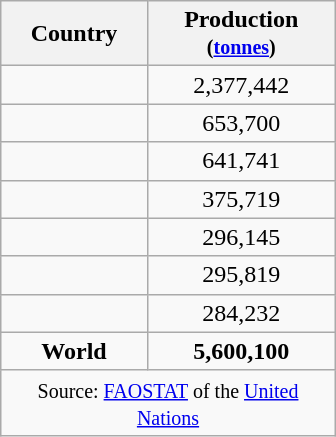<table class="wikitable" style="float:right; clear:right; width:14em; text-align:center; margin-right:1em;">
<tr>
<th scope="col">Country</th>
<th scope="col">Production<br><small>(<a href='#'>tonnes</a>)</small></th>
</tr>
<tr>
<td></td>
<td>2,377,442</td>
</tr>
<tr>
<td></td>
<td>653,700</td>
</tr>
<tr>
<td></td>
<td>641,741</td>
</tr>
<tr>
<td></td>
<td>375,719</td>
</tr>
<tr>
<td></td>
<td>296,145</td>
</tr>
<tr>
<td></td>
<td>295,819</td>
</tr>
<tr>
<td></td>
<td>284,232</td>
</tr>
<tr>
<td><strong>World</strong></td>
<td><strong>5,600,100</strong></td>
</tr>
<tr>
<td colspan="2"><small>Source: <a href='#'>FAOSTAT</a> of the <a href='#'>United Nations</a></small></td>
</tr>
</table>
